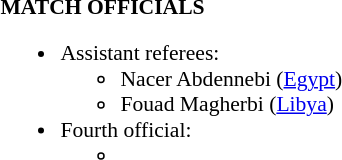<table width=100% style="font-size: 90%">
<tr>
<td width=50% valign=top><br><strong>MATCH OFFICIALS</strong><ul><li>Assistant referees:<ul><li>Nacer Abdennebi (<a href='#'>Egypt</a>)</li><li>Fouad Magherbi (<a href='#'>Libya</a>)</li></ul></li><li>Fourth official:<ul><li></li></ul></li></ul></td>
</tr>
</table>
